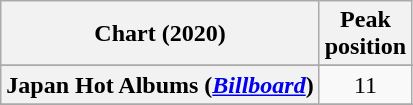<table class="wikitable sortable plainrowheaders" style="text-align:center">
<tr>
<th scope="col">Chart (2020)</th>
<th scope="col">Peak<br>position</th>
</tr>
<tr>
</tr>
<tr>
</tr>
<tr>
</tr>
<tr>
</tr>
<tr>
</tr>
<tr>
</tr>
<tr>
</tr>
<tr>
</tr>
<tr>
</tr>
<tr>
</tr>
<tr>
</tr>
<tr>
<th scope="row">Japan Hot Albums (<em><a href='#'>Billboard</a></em>)</th>
<td>11</td>
</tr>
<tr>
</tr>
<tr>
</tr>
<tr>
</tr>
<tr>
</tr>
<tr>
</tr>
<tr>
</tr>
<tr>
</tr>
<tr>
</tr>
<tr>
</tr>
</table>
